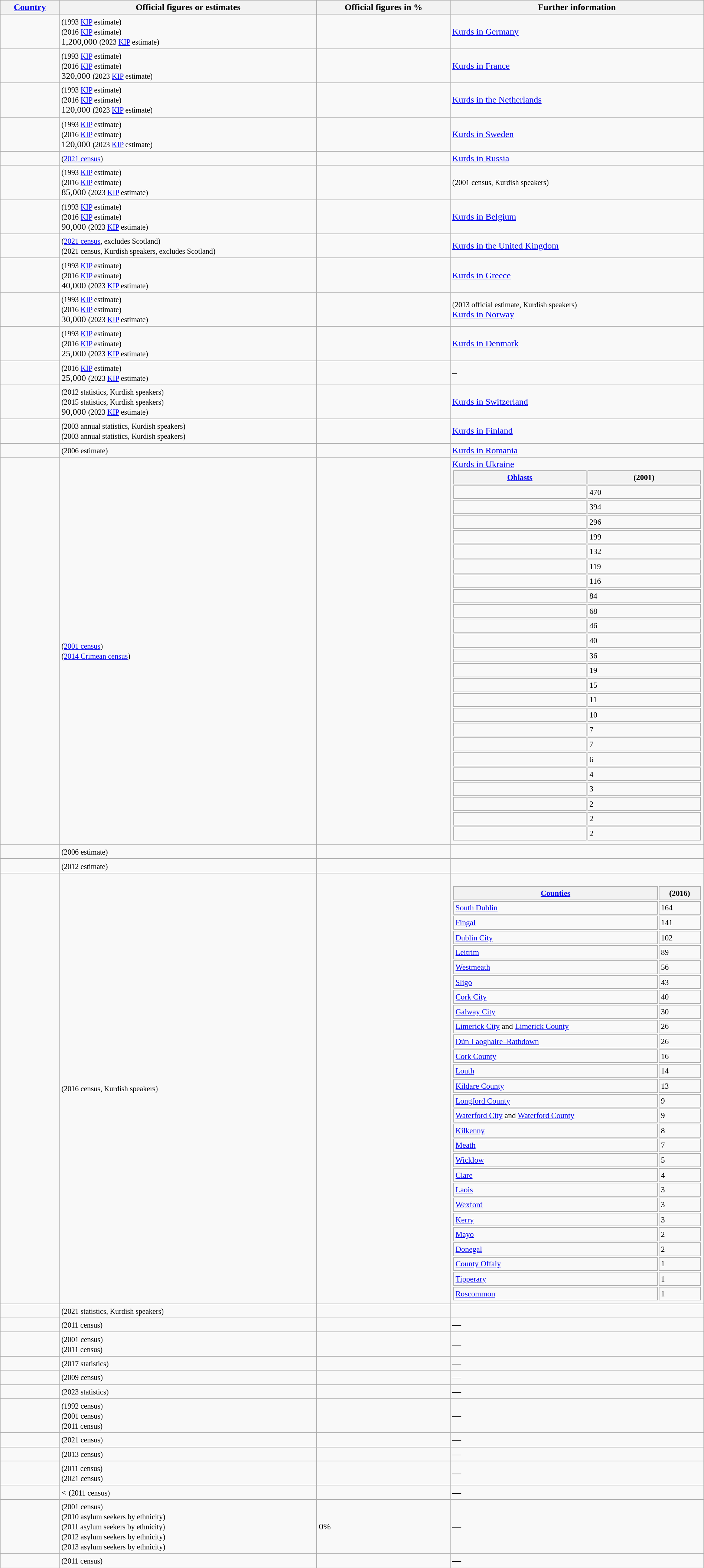<table class="wikitable sortable" style="width: 100%; height: 14em;">
<tr>
<th><a href='#'>Country</a></th>
<th>Official figures or estimates</th>
<th>Official figures in %</th>
<th>Further information</th>
</tr>
<tr>
<td></td>
<td> <small>(1993 <a href='#'>KIP</a> estimate)</small><br> <small>(2016 <a href='#'>KIP</a> estimate)</small><br>1,200,000 <small>(2023 <a href='#'>KIP</a> estimate)</small></td>
<td> </td>
<td><a href='#'>Kurds in Germany</a></td>
</tr>
<tr>
<td></td>
<td> <small>(1993 <a href='#'>KIP</a> estimate)</small><br> <small>(2016 <a href='#'>KIP</a> estimate)</small><br>320,000 <small>(2023 <a href='#'>KIP</a> estimate)</small></td>
<td> </td>
<td><a href='#'>Kurds in France</a></td>
</tr>
<tr>
<td></td>
<td> <small>(1993 <a href='#'>KIP</a> estimate)</small><br> <small>(2016 <a href='#'>KIP</a> estimate)</small><br>120,000 <small>(2023 <a href='#'>KIP</a> estimate)</small></td>
<td> </td>
<td><a href='#'>Kurds in the Netherlands</a></td>
</tr>
<tr>
<td></td>
<td> <small>(1993 <a href='#'>KIP</a> estimate)</small><br> <small>(2016 <a href='#'>KIP</a> estimate)</small><br>120,000 <small>(2023 <a href='#'>KIP</a> estimate)</small></td>
<td> </td>
<td><a href='#'>Kurds in Sweden</a></td>
</tr>
<tr>
<td></td>
<td> <small>(<a href='#'>2021 census</a>)</small></td>
<td></td>
<td><a href='#'>Kurds in Russia</a></td>
</tr>
<tr>
<td></td>
<td> <small>(1993 <a href='#'>KIP</a> estimate)</small><br> <small>(2016 <a href='#'>KIP</a> estimate)</small><br>85,000 <small>(2023 <a href='#'>KIP</a> estimate)</small></td>
<td> </td>
<td> <small>(2001 census, Kurdish speakers)</small></td>
</tr>
<tr>
<td></td>
<td> <small>(1993 <a href='#'>KIP</a> estimate)</small><br> <small>(2016 <a href='#'>KIP</a> estimate)</small><br>90,000 <small>(2023 <a href='#'>KIP</a> estimate)</small></td>
<td> </td>
<td><a href='#'>Kurds in Belgium</a></td>
</tr>
<tr>
<td></td>
<td> <small>(<a href='#'>2021 census</a>, excludes Scotland)</small><br> <small>(2021 census, Kurdish speakers, excludes Scotland)</small></td>
<td></td>
<td><a href='#'>Kurds in the United Kingdom</a></td>
</tr>
<tr>
<td></td>
<td> <small>(1993 <a href='#'>KIP</a> estimate)</small><br> <small>(2016 <a href='#'>KIP</a> estimate)</small><br>40,000 <small>(2023 <a href='#'>KIP</a> estimate)</small></td>
<td> </td>
<td><a href='#'>Kurds in Greece</a></td>
</tr>
<tr>
<td></td>
<td> <small>(1993 <a href='#'>KIP</a> estimate)</small><br> <small>(2016 <a href='#'>KIP</a> estimate)</small><br>30,000 <small>(2023 <a href='#'>KIP</a> estimate)</small></td>
<td> </td>
<td> <small>(2013 official estimate, Kurdish speakers)</small><br><a href='#'>Kurds in Norway</a></td>
</tr>
<tr>
<td></td>
<td> <small>(1993 <a href='#'>KIP</a> estimate)</small><br> <small>(2016 <a href='#'>KIP</a> estimate)</small><br>25,000 <small>(2023 <a href='#'>KIP</a> estimate)</small></td>
<td> </td>
<td><a href='#'>Kurds in Denmark</a></td>
</tr>
<tr>
<td></td>
<td> <small>(2016 <a href='#'>KIP</a> estimate)</small><br>25,000 <small>(2023 <a href='#'>KIP</a> estimate)</small></td>
<td> </td>
<td>–</td>
</tr>
<tr>
<td></td>
<td> <small>(2012 statistics, Kurdish speakers)</small><br> <small>(2015 statistics, Kurdish speakers)</small><br>90,000 <small>(2023 <a href='#'>KIP</a> estimate)</small></td>
<td><br></td>
<td><a href='#'>Kurds in Switzerland</a></td>
</tr>
<tr>
<td></td>
<td> <small>(2003 annual statistics, Kurdish speakers)</small><br> <small>(2003 annual statistics, Kurdish speakers)</small></td>
<td><br></td>
<td><a href='#'>Kurds in Finland</a></td>
</tr>
<tr>
<td></td>
<td> <small>(2006 estimate)</small></td>
<td> </td>
<td><a href='#'>Kurds in Romania</a></td>
</tr>
<tr>
<td><br></td>
<td> <small>(<a href='#'>2001 census</a>)</small><br> <small>(<a href='#'>2014 Crimean census</a>)</small></td>
<td></td>
<td><a href='#'>Kurds in Ukraine</a><br><table class="collapsible collapsed" style="width:100%; font-size:88%;">
<tr>
<th><a href='#'>Oblasts</a></th>
<th>(2001)</th>
</tr>
<tr>
<td></td>
<td>470</td>
</tr>
<tr>
<td></td>
<td>394</td>
</tr>
<tr>
<td></td>
<td>296</td>
</tr>
<tr>
<td></td>
<td>199</td>
</tr>
<tr>
<td></td>
<td>132</td>
</tr>
<tr>
<td></td>
<td>119</td>
</tr>
<tr>
<td></td>
<td>116</td>
</tr>
<tr>
<td></td>
<td>84</td>
</tr>
<tr>
<td></td>
<td>68</td>
</tr>
<tr>
<td></td>
<td>46</td>
</tr>
<tr>
<td></td>
<td>40</td>
</tr>
<tr>
<td></td>
<td>36</td>
</tr>
<tr>
<td></td>
<td>19</td>
</tr>
<tr>
<td></td>
<td>15</td>
</tr>
<tr>
<td></td>
<td>11</td>
</tr>
<tr>
<td></td>
<td>10</td>
</tr>
<tr>
<td></td>
<td>7</td>
</tr>
<tr>
<td></td>
<td>7</td>
</tr>
<tr>
<td></td>
<td>6</td>
</tr>
<tr>
<td></td>
<td>4</td>
</tr>
<tr>
<td></td>
<td>3</td>
</tr>
<tr>
<td></td>
<td>2</td>
</tr>
<tr>
<td></td>
<td>2</td>
</tr>
<tr>
<td></td>
<td>2</td>
</tr>
<tr>
</tr>
</table>
</td>
</tr>
<tr>
<td></td>
<td> <small>(2006 estimate)</small></td>
<td> </td>
<td></td>
</tr>
<tr>
<td></td>
<td> <small>(2012 estimate)</small></td>
<td> </td>
<td></td>
</tr>
<tr>
<td></td>
<td> <small>(2016 census, Kurdish speakers)</small></td>
<td></td>
<td><br><table class="collapsible collapsed" style="width:100%; font-size:88%;">
<tr>
<th><a href='#'>Counties</a></th>
<th>(2016)</th>
</tr>
<tr>
<td><a href='#'>South Dublin</a></td>
<td>164</td>
</tr>
<tr>
<td><a href='#'>Fingal</a></td>
<td>141</td>
</tr>
<tr>
<td><a href='#'>Dublin City</a></td>
<td>102</td>
</tr>
<tr>
<td><a href='#'>Leitrim</a></td>
<td>89</td>
</tr>
<tr>
<td><a href='#'>Westmeath</a></td>
<td>56</td>
</tr>
<tr>
<td><a href='#'>Sligo</a></td>
<td>43</td>
</tr>
<tr>
<td><a href='#'>Cork City</a></td>
<td>40</td>
</tr>
<tr>
<td><a href='#'>Galway City</a></td>
<td>30</td>
</tr>
<tr>
<td><a href='#'>Limerick City</a> and <a href='#'>Limerick County</a></td>
<td>26</td>
</tr>
<tr>
<td><a href='#'>Dún Laoghaire–Rathdown </a></td>
<td>26</td>
</tr>
<tr>
<td><a href='#'>Cork County</a></td>
<td>16</td>
</tr>
<tr>
<td><a href='#'>Louth</a></td>
<td>14</td>
</tr>
<tr>
<td><a href='#'>Kildare County</a></td>
<td>13</td>
</tr>
<tr>
<td><a href='#'>Longford County</a></td>
<td>9</td>
</tr>
<tr>
<td><a href='#'>Waterford City</a> and <a href='#'>Waterford County</a></td>
<td>9</td>
</tr>
<tr>
<td><a href='#'>Kilkenny</a></td>
<td>8</td>
</tr>
<tr>
<td><a href='#'>Meath</a></td>
<td>7</td>
</tr>
<tr>
<td><a href='#'>Wicklow</a></td>
<td>5</td>
</tr>
<tr>
<td><a href='#'>Clare</a></td>
<td>4</td>
</tr>
<tr>
<td><a href='#'>Laois</a></td>
<td>3</td>
</tr>
<tr>
<td><a href='#'>Wexford</a></td>
<td>3</td>
</tr>
<tr>
<td><a href='#'>Kerry</a></td>
<td>3</td>
</tr>
<tr>
<td><a href='#'>Mayo</a></td>
<td>2</td>
</tr>
<tr>
<td><a href='#'>Donegal</a></td>
<td>2</td>
</tr>
<tr>
<td><a href='#'>County Offaly</a></td>
<td>1</td>
</tr>
<tr>
<td><a href='#'>Tipperary</a></td>
<td>1</td>
</tr>
<tr>
<td><a href='#'>Roscommon</a></td>
<td>1</td>
</tr>
</table>
</td>
</tr>
<tr>
<td></td>
<td> <small>(2021 statistics, Kurdish speakers)</small></td>
<td></td>
<td></td>
</tr>
<tr>
<td></td>
<td> <small>(2011 census)</small></td>
<td></td>
<td>—</td>
</tr>
<tr>
<td></td>
<td> <small>(2001 census)</small><br> <small>(2011 census)</small></td>
<td></td>
<td>—</td>
</tr>
<tr>
<td></td>
<td> <small>(2017 statistics)</small></td>
<td></td>
<td>—</td>
</tr>
<tr>
<td></td>
<td> <small>(2009 census)</small></td>
<td></td>
<td>—</td>
</tr>
<tr>
<td></td>
<td> <small>(2023 statistics)</small></td>
<td></td>
<td>—</td>
</tr>
<tr>
<td></td>
<td> <small>(1992 census)</small><br><small> (2001 census)</small><br> <small>(2011 census)</small></td>
<td></td>
<td>—</td>
</tr>
<tr>
<td></td>
<td> <small>(2021 census)</small></td>
<td></td>
<td>—</td>
</tr>
<tr>
<td></td>
<td> <small>(2013 census)</small></td>
<td></td>
<td>—</td>
</tr>
<tr>
<td></td>
<td> <small>(2011 census)</small><br> <small>(2021 census)</small></td>
<td></td>
<td>—</td>
</tr>
<tr>
<td></td>
<td>< <small>(2011 census)</small></td>
<td></td>
<td>—</td>
</tr>
<tr>
<td></td>
<td> <small>(2001 census)</small><br> <small>(2010 asylum seekers by ethnicity)</small><br> <small>(2011 asylum seekers by ethnicity)</small><br> <small>(2012 asylum seekers by ethnicity)</small><br> <small>(2013 asylum seekers by ethnicity)</small></td>
<td>0%</td>
<td>—</td>
</tr>
<tr>
<td></td>
<td> <small>(2011 census)</small></td>
<td></td>
<td>—</td>
</tr>
</table>
